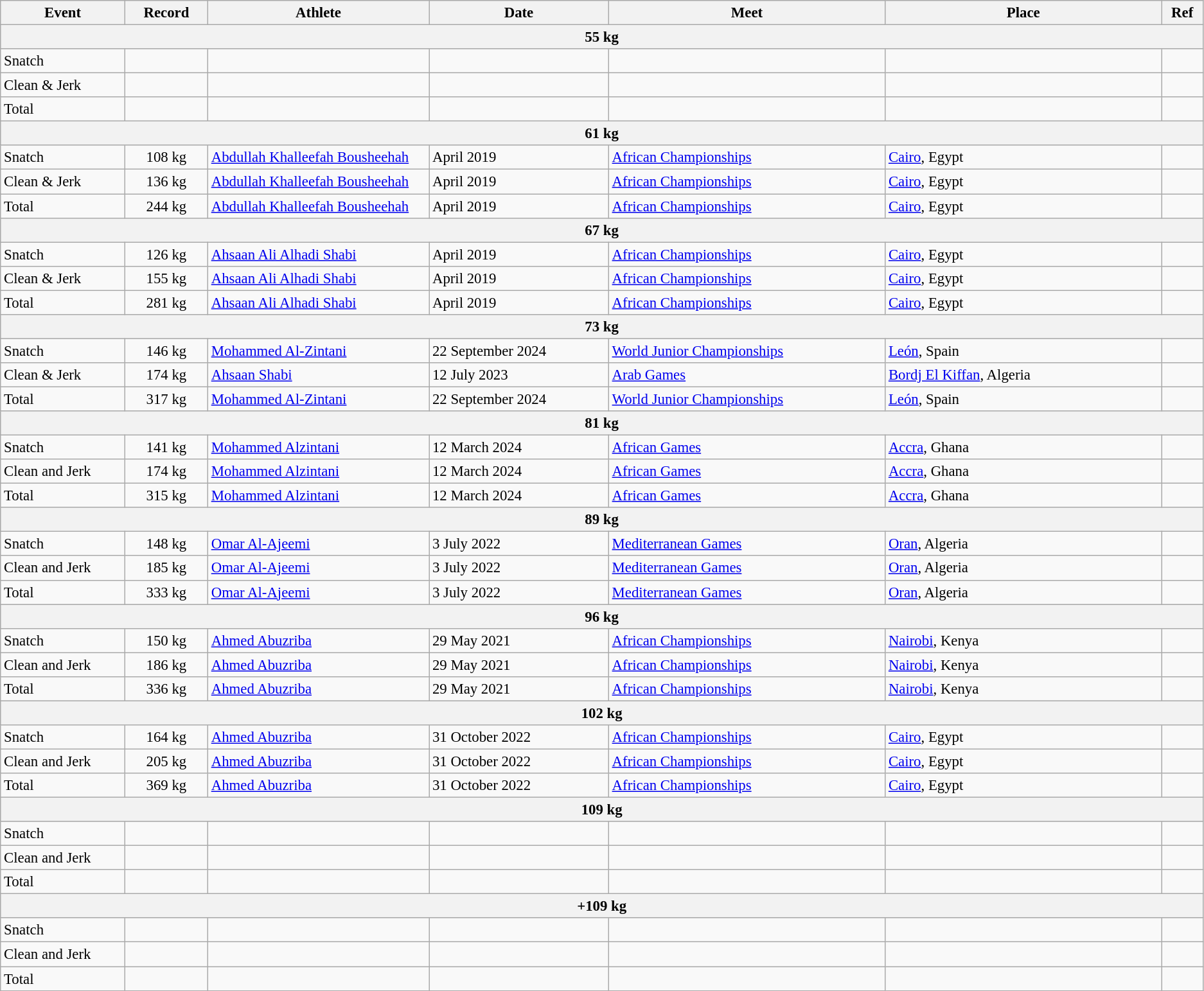<table class="wikitable" style="font-size:95%;">
<tr>
<th width=9%>Event</th>
<th width=6%>Record</th>
<th width=16%>Athlete</th>
<th width=13%>Date</th>
<th width=20%>Meet</th>
<th width=20%>Place</th>
<th width=3%>Ref</th>
</tr>
<tr bgcolor="#DDDDDD">
<th colspan="7">55 kg</th>
</tr>
<tr>
<td>Snatch</td>
<td align="center"></td>
<td></td>
<td></td>
<td></td>
<td></td>
<td></td>
</tr>
<tr>
<td>Clean & Jerk</td>
<td align="center"></td>
<td></td>
<td></td>
<td></td>
<td></td>
<td></td>
</tr>
<tr>
<td>Total</td>
<td align="center"></td>
<td></td>
<td></td>
<td></td>
<td></td>
<td></td>
</tr>
<tr bgcolor="#DDDDDD">
<th colspan="7">61 kg</th>
</tr>
<tr>
<td>Snatch</td>
<td align="center">108 kg</td>
<td><a href='#'>Abdullah Khalleefah Bousheehah</a></td>
<td>April 2019</td>
<td><a href='#'>African Championships</a></td>
<td><a href='#'>Cairo</a>, Egypt</td>
<td></td>
</tr>
<tr>
<td>Clean & Jerk</td>
<td align="center">136 kg</td>
<td><a href='#'>Abdullah Khalleefah Bousheehah</a></td>
<td>April 2019</td>
<td><a href='#'>African Championships</a></td>
<td><a href='#'>Cairo</a>, Egypt</td>
<td></td>
</tr>
<tr>
<td>Total</td>
<td align="center">244 kg</td>
<td><a href='#'>Abdullah Khalleefah Bousheehah</a></td>
<td>April 2019</td>
<td><a href='#'>African Championships</a></td>
<td><a href='#'>Cairo</a>, Egypt</td>
<td></td>
</tr>
<tr bgcolor="#DDDDDD">
<th colspan="7">67 kg</th>
</tr>
<tr>
<td>Snatch</td>
<td align="center">126 kg</td>
<td><a href='#'>Ahsaan Ali Alhadi Shabi</a></td>
<td>April 2019</td>
<td><a href='#'>African Championships</a></td>
<td><a href='#'>Cairo</a>, Egypt</td>
<td></td>
</tr>
<tr>
<td>Clean & Jerk</td>
<td align="center">155 kg</td>
<td><a href='#'>Ahsaan Ali Alhadi Shabi</a></td>
<td>April 2019</td>
<td><a href='#'>African Championships</a></td>
<td><a href='#'>Cairo</a>, Egypt</td>
<td></td>
</tr>
<tr>
<td>Total</td>
<td align="center">281 kg</td>
<td><a href='#'>Ahsaan Ali Alhadi Shabi</a></td>
<td>April 2019</td>
<td><a href='#'>African Championships</a></td>
<td><a href='#'>Cairo</a>, Egypt</td>
<td></td>
</tr>
<tr bgcolor="#DDDDDD">
<th colspan="7">73 kg</th>
</tr>
<tr>
<td>Snatch</td>
<td align="center">146 kg</td>
<td><a href='#'>Mohammed Al-Zintani</a></td>
<td>22 September 2024</td>
<td><a href='#'>World Junior Championships</a></td>
<td><a href='#'>León</a>, Spain</td>
<td></td>
</tr>
<tr>
<td>Clean & Jerk</td>
<td align="center">174 kg</td>
<td><a href='#'>Ahsaan Shabi</a></td>
<td>12 July 2023</td>
<td><a href='#'>Arab Games</a></td>
<td><a href='#'>Bordj El Kiffan</a>, Algeria</td>
<td></td>
</tr>
<tr>
<td>Total</td>
<td align="center">317 kg</td>
<td><a href='#'>Mohammed Al-Zintani</a></td>
<td>22 September 2024</td>
<td><a href='#'>World Junior Championships</a></td>
<td><a href='#'>León</a>, Spain</td>
<td></td>
</tr>
<tr bgcolor="#DDDDDD">
<th colspan="7">81 kg</th>
</tr>
<tr>
<td>Snatch</td>
<td align="center">141 kg</td>
<td><a href='#'>Mohammed Alzintani</a></td>
<td>12 March 2024</td>
<td><a href='#'>African Games</a></td>
<td><a href='#'>Accra</a>, Ghana</td>
<td></td>
</tr>
<tr>
<td>Clean and Jerk</td>
<td align="center">174 kg</td>
<td><a href='#'>Mohammed Alzintani</a></td>
<td>12 March 2024</td>
<td><a href='#'>African Games</a></td>
<td><a href='#'>Accra</a>, Ghana</td>
<td></td>
</tr>
<tr>
<td>Total</td>
<td align="center">315 kg</td>
<td><a href='#'>Mohammed Alzintani</a></td>
<td>12 March 2024</td>
<td><a href='#'>African Games</a></td>
<td><a href='#'>Accra</a>, Ghana</td>
<td></td>
</tr>
<tr bgcolor="#DDDDDD">
<th colspan="7">89 kg</th>
</tr>
<tr>
<td>Snatch</td>
<td align="center">148 kg</td>
<td><a href='#'>Omar Al-Ajeemi</a></td>
<td>3 July 2022</td>
<td><a href='#'>Mediterranean Games</a></td>
<td><a href='#'>Oran</a>, Algeria</td>
<td></td>
</tr>
<tr>
<td>Clean and Jerk</td>
<td align="center">185 kg</td>
<td><a href='#'>Omar Al-Ajeemi</a></td>
<td>3 July 2022</td>
<td><a href='#'>Mediterranean Games</a></td>
<td><a href='#'>Oran</a>, Algeria</td>
<td></td>
</tr>
<tr>
<td>Total</td>
<td align="center">333 kg</td>
<td><a href='#'>Omar Al-Ajeemi</a></td>
<td>3 July 2022</td>
<td><a href='#'>Mediterranean Games</a></td>
<td><a href='#'>Oran</a>, Algeria</td>
<td></td>
</tr>
<tr bgcolor="#DDDDDD">
<th colspan="7">96 kg</th>
</tr>
<tr>
<td>Snatch</td>
<td align="center">150 kg</td>
<td><a href='#'>Ahmed Abuzriba</a></td>
<td>29 May 2021</td>
<td><a href='#'>African Championships</a></td>
<td><a href='#'>Nairobi</a>, Kenya</td>
<td></td>
</tr>
<tr>
<td>Clean and Jerk</td>
<td align="center">186 kg</td>
<td><a href='#'>Ahmed Abuzriba</a></td>
<td>29 May 2021</td>
<td><a href='#'>African Championships</a></td>
<td><a href='#'>Nairobi</a>, Kenya</td>
<td></td>
</tr>
<tr>
<td>Total</td>
<td align="center">336 kg</td>
<td><a href='#'>Ahmed Abuzriba</a></td>
<td>29 May 2021</td>
<td><a href='#'>African Championships</a></td>
<td><a href='#'>Nairobi</a>, Kenya</td>
<td></td>
</tr>
<tr bgcolor="#DDDDDD">
<th colspan="7">102 kg</th>
</tr>
<tr>
<td>Snatch</td>
<td align="center">164 kg</td>
<td><a href='#'>Ahmed Abuzriba</a></td>
<td>31 October 2022</td>
<td><a href='#'>African Championships</a></td>
<td><a href='#'>Cairo</a>, Egypt</td>
<td></td>
</tr>
<tr>
<td>Clean and Jerk</td>
<td align="center">205 kg</td>
<td><a href='#'>Ahmed Abuzriba</a></td>
<td>31 October 2022</td>
<td><a href='#'>African Championships</a></td>
<td><a href='#'>Cairo</a>, Egypt</td>
<td></td>
</tr>
<tr>
<td>Total</td>
<td align="center">369 kg</td>
<td><a href='#'>Ahmed Abuzriba</a></td>
<td>31 October 2022</td>
<td><a href='#'>African Championships</a></td>
<td><a href='#'>Cairo</a>, Egypt</td>
<td></td>
</tr>
<tr bgcolor="#DDDDDD">
<th colspan="7">109 kg</th>
</tr>
<tr>
<td>Snatch</td>
<td align="center"></td>
<td></td>
<td></td>
<td></td>
<td></td>
<td></td>
</tr>
<tr>
<td>Clean and Jerk</td>
<td align="center"></td>
<td></td>
<td></td>
<td></td>
<td></td>
<td></td>
</tr>
<tr>
<td>Total</td>
<td align="center"></td>
<td></td>
<td></td>
<td></td>
<td></td>
<td></td>
</tr>
<tr bgcolor="#DDDDDD">
<th colspan="7">+109 kg</th>
</tr>
<tr>
<td>Snatch</td>
<td align="center"></td>
<td></td>
<td></td>
<td></td>
<td></td>
<td></td>
</tr>
<tr>
<td>Clean and Jerk</td>
<td align="center"></td>
<td></td>
<td></td>
<td></td>
<td></td>
<td></td>
</tr>
<tr>
<td>Total</td>
<td align="center"></td>
<td></td>
<td></td>
<td></td>
<td></td>
<td></td>
</tr>
</table>
